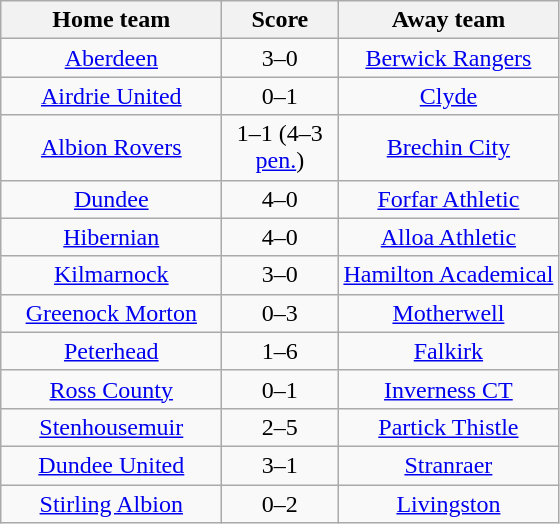<table class="wikitable" style="text-align: center">
<tr>
<th width=140>Home team</th>
<th width=70>Score</th>
<th width=140>Away team</th>
</tr>
<tr>
<td><a href='#'>Aberdeen</a></td>
<td>3–0</td>
<td><a href='#'>Berwick Rangers</a></td>
</tr>
<tr>
<td><a href='#'>Airdrie United</a></td>
<td>0–1</td>
<td><a href='#'>Clyde</a></td>
</tr>
<tr>
<td><a href='#'>Albion Rovers</a></td>
<td>1–1 (4–3 <a href='#'>pen.</a>)</td>
<td><a href='#'>Brechin City</a></td>
</tr>
<tr>
<td><a href='#'>Dundee</a></td>
<td>4–0</td>
<td><a href='#'>Forfar Athletic</a></td>
</tr>
<tr>
<td><a href='#'>Hibernian</a></td>
<td>4–0</td>
<td><a href='#'>Alloa Athletic</a></td>
</tr>
<tr>
<td><a href='#'>Kilmarnock</a></td>
<td>3–0</td>
<td><a href='#'>Hamilton Academical</a></td>
</tr>
<tr>
<td><a href='#'>Greenock Morton</a></td>
<td>0–3</td>
<td><a href='#'>Motherwell</a></td>
</tr>
<tr>
<td><a href='#'>Peterhead</a></td>
<td>1–6</td>
<td><a href='#'>Falkirk</a></td>
</tr>
<tr>
<td><a href='#'>Ross County</a></td>
<td>0–1</td>
<td><a href='#'>Inverness CT</a></td>
</tr>
<tr>
<td><a href='#'>Stenhousemuir</a></td>
<td>2–5</td>
<td><a href='#'>Partick Thistle</a></td>
</tr>
<tr>
<td><a href='#'>Dundee United</a></td>
<td>3–1</td>
<td><a href='#'>Stranraer</a></td>
</tr>
<tr>
<td><a href='#'>Stirling Albion</a></td>
<td>0–2</td>
<td><a href='#'>Livingston</a></td>
</tr>
</table>
